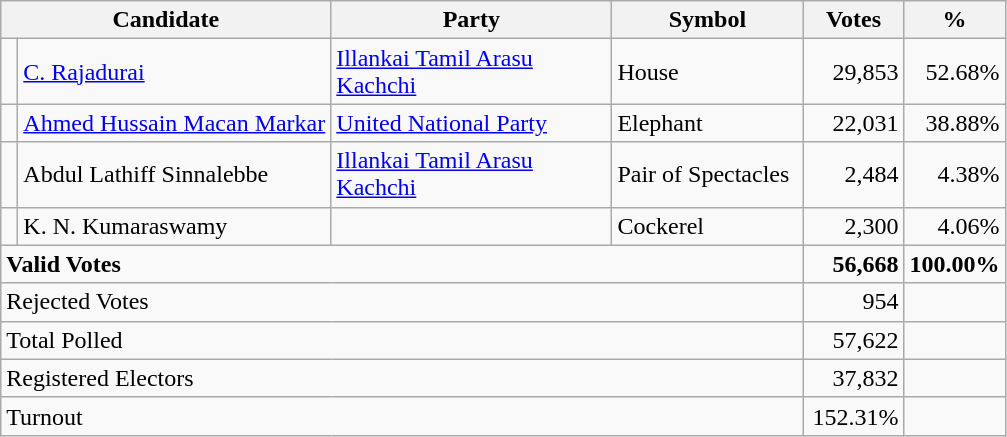<table class="wikitable" border="1" style="text-align:right;">
<tr>
<th align=left colspan=2 width="180">Candidate</th>
<th align=left width="180">Party</th>
<th align=left width="120">Symbol</th>
<th align=left width="60">Votes</th>
<th align=left width="60">%</th>
</tr>
<tr>
<td bgcolor=> </td>
<td align=left><a href='#'>C. Rajadurai</a></td>
<td align=left><a href='#'>Illankai Tamil Arasu Kachchi</a></td>
<td align=left>House</td>
<td>29,853</td>
<td>52.68%</td>
</tr>
<tr>
<td bgcolor=> </td>
<td align=left><a href='#'>Ahmed Hussain Macan Markar</a></td>
<td align=left><a href='#'>United National Party</a></td>
<td align=left>Elephant</td>
<td>22,031</td>
<td>38.88%</td>
</tr>
<tr>
<td bgcolor=> </td>
<td align=left>Abdul Lathiff Sinnalebbe</td>
<td align=left><a href='#'>Illankai Tamil Arasu Kachchi</a></td>
<td align=left>Pair of Spectacles</td>
<td>2,484</td>
<td>4.38%</td>
</tr>
<tr>
<td></td>
<td align=left>K. N. Kumaraswamy</td>
<td></td>
<td align=left>Cockerel</td>
<td>2,300</td>
<td>4.06%</td>
</tr>
<tr>
<td align=left colspan=4><strong>Valid Votes</strong></td>
<td><strong>56,668</strong></td>
<td><strong>100.00%</strong></td>
</tr>
<tr>
<td align=left colspan=4>Rejected Votes</td>
<td>954</td>
<td></td>
</tr>
<tr>
<td align=left colspan=4>Total Polled</td>
<td>57,622</td>
<td></td>
</tr>
<tr>
<td align=left colspan=4>Registered Electors</td>
<td>37,832</td>
<td></td>
</tr>
<tr>
<td align=left colspan=4>Turnout</td>
<td>152.31%</td>
<td></td>
</tr>
</table>
